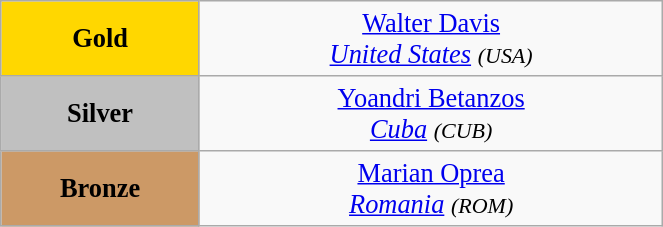<table class="wikitable" style=" text-align:center; font-size:110%;" width="35%">
<tr>
<td bgcolor="gold"><strong>Gold</strong></td>
<td> <a href='#'>Walter Davis</a><br><em><a href='#'>United States</a> <small>(USA)</small></em></td>
</tr>
<tr>
<td bgcolor="silver"><strong>Silver</strong></td>
<td> <a href='#'>Yoandri Betanzos</a><br><em><a href='#'>Cuba</a> <small>(CUB)</small></em></td>
</tr>
<tr>
<td bgcolor="CC9966"><strong>Bronze</strong></td>
<td> <a href='#'>Marian Oprea</a><br><em><a href='#'>Romania</a> <small>(ROM)</small></em></td>
</tr>
</table>
